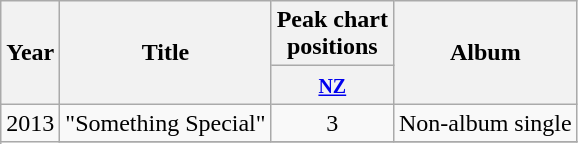<table class="wikitable plainrowheaders">
<tr>
<th rowspan="2"  width="1em">Year</th>
<th rowspan="2">Title</th>
<th>Peak chart<br>positions</th>
<th rowspan="2">Album</th>
</tr>
<tr>
<th><small><a href='#'>NZ</a></small></th>
</tr>
<tr>
<td rowspan="2">2013</td>
<td>"Something Special"</td>
<td align="center">3</td>
<td>Non-album single</td>
</tr>
<tr>
</tr>
</table>
